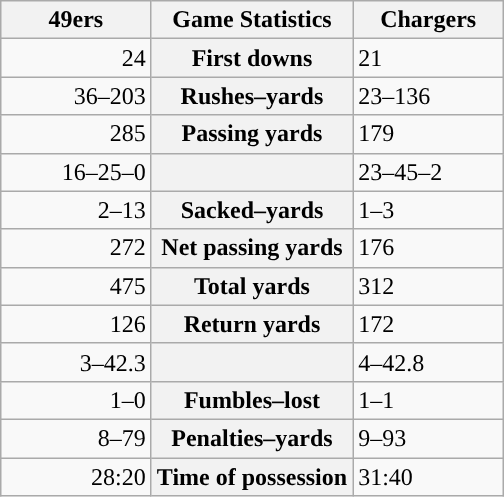<table class="wikitable" style="margin: 1em auto 1em auto">
<tr>
<th style="width:30%;">49ers</th>
<th style="width:40%;">Game Statistics</th>
<th style="width:30%;">Chargers</th>
</tr>
<tr>
<td style="text-align:right;">24</td>
<th>First downs</th>
<td>21</td>
</tr>
<tr>
<td style="text-align:right;">36–203</td>
<th>Rushes–yards</th>
<td>23–136</td>
</tr>
<tr>
<td style="text-align:right;">285</td>
<th>Passing yards</th>
<td>179</td>
</tr>
<tr>
<td style="text-align:right;">16–25–0</td>
<th></th>
<td>23–45–2</td>
</tr>
<tr>
<td style="text-align:right;">2–13</td>
<th>Sacked–yards</th>
<td>1–3</td>
</tr>
<tr>
<td style="text-align:right;">272</td>
<th>Net passing yards</th>
<td>176</td>
</tr>
<tr>
<td style="text-align:right;">475</td>
<th>Total yards</th>
<td>312</td>
</tr>
<tr>
<td style="text-align:right;">126</td>
<th>Return yards</th>
<td>172</td>
</tr>
<tr>
<td style="text-align:right;">3–42.3</td>
<th></th>
<td>4–42.8</td>
</tr>
<tr>
<td style="text-align:right;">1–0</td>
<th>Fumbles–lost</th>
<td>1–1</td>
</tr>
<tr>
<td style="text-align:right;">8–79</td>
<th>Penalties–yards</th>
<td>9–93</td>
</tr>
<tr>
<td style="text-align:right;">28:20</td>
<th>Time of possession</th>
<td>31:40</td>
</tr>
</table>
